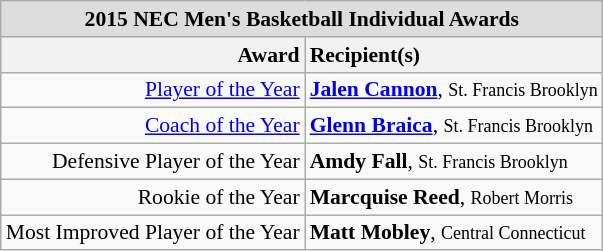<table class="wikitable" style="white-space:nowrap; font-size:90%;">
<tr>
<td colspan="7" style="text-align:center; background:#ddd;"><strong>2015 NEC Men's Basketball Individual Awards</strong></td>
</tr>
<tr>
<th style="text-align:right;">Award</th>
<th style="text-align:left;">Recipient(s)</th>
</tr>
<tr>
<td style="text-align:right;"><a href='#'>Player of the Year</a></td>
<td style="text-align:left;"><strong><a href='#'>Jalen Cannon</a></strong>, <small>St. Francis Brooklyn</small><br></td>
</tr>
<tr>
<td style="text-align:right;"><a href='#'>Coach of the Year</a></td>
<td style="text-align:left;"><strong><a href='#'>Glenn Braica</a></strong>, <small>St. Francis Brooklyn</small><br></td>
</tr>
<tr>
<td style="text-align:right;">Defensive Player of the Year</td>
<td style="text-align:left;"><strong>Amdy Fall</strong>, <small>St. Francis Brooklyn</small><br></td>
</tr>
<tr>
<td style="text-align:right;">Rookie of the Year</td>
<td style="text-align:left;"><strong>Marcquise Reed</strong>, <small>Robert Morris</small><br></td>
</tr>
<tr>
<td style="text-align:right;">Most Improved Player of the Year</td>
<td style="text-align:left;"><strong>Matt Mobley</strong>, <small>Central Connecticut</small><br></td>
</tr>
</table>
